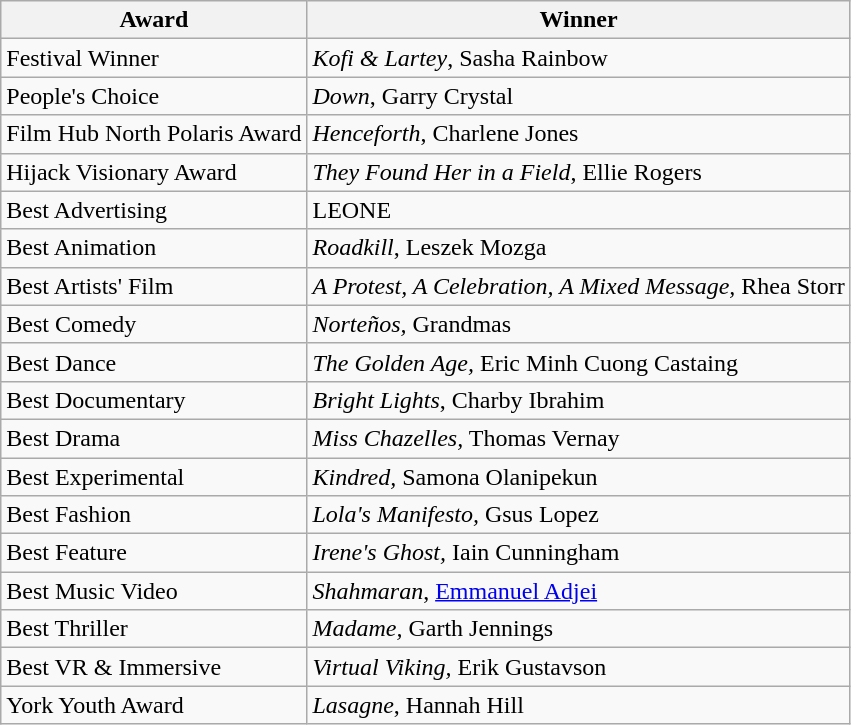<table class="wikitable">
<tr>
<th>Award</th>
<th>Winner</th>
</tr>
<tr>
<td>Festival Winner</td>
<td><em>Kofi & Lartey</em>, Sasha Rainbow</td>
</tr>
<tr>
<td>People's Choice</td>
<td><em>Down</em>, Garry Crystal</td>
</tr>
<tr>
<td>Film Hub North Polaris Award</td>
<td><em>Henceforth</em>, Charlene Jones</td>
</tr>
<tr>
<td>Hijack Visionary Award</td>
<td><em>They Found Her in a Field</em>, Ellie Rogers</td>
</tr>
<tr>
<td>Best Advertising</td>
<td><em></em> LEONE</td>
</tr>
<tr>
<td>Best Animation</td>
<td><em>Roadkill</em>, Leszek Mozga</td>
</tr>
<tr>
<td>Best Artists' Film</td>
<td><em>A Protest, A Celebration, A Mixed Message,</em> Rhea Storr</td>
</tr>
<tr>
<td>Best Comedy</td>
<td><em>Norteños,</em> Grandmas</td>
</tr>
<tr>
<td>Best Dance</td>
<td><em>The Golden Age,</em> Eric Minh Cuong Castaing</td>
</tr>
<tr>
<td>Best Documentary</td>
<td><em>Bright Lights</em>, Charby Ibrahim</td>
</tr>
<tr>
<td>Best Drama</td>
<td><em>Miss Chazelles,</em> Thomas Vernay</td>
</tr>
<tr>
<td>Best Experimental</td>
<td><em>Kindred,</em> Samona Olanipekun</td>
</tr>
<tr>
<td>Best Fashion</td>
<td><em>Lola's Manifesto,</em> Gsus Lopez</td>
</tr>
<tr>
<td>Best Feature</td>
<td><em>Irene's Ghost,</em> Iain Cunningham</td>
</tr>
<tr>
<td>Best Music Video</td>
<td><em>Shahmaran</em>, <a href='#'>Emmanuel Adjei</a></td>
</tr>
<tr>
<td>Best Thriller</td>
<td><em>Madame,</em> Garth Jennings</td>
</tr>
<tr>
<td>Best VR & Immersive</td>
<td><em>Virtual Viking,</em> Erik Gustavson</td>
</tr>
<tr>
<td>York Youth Award</td>
<td><em>Lasagne</em>, Hannah Hill</td>
</tr>
</table>
